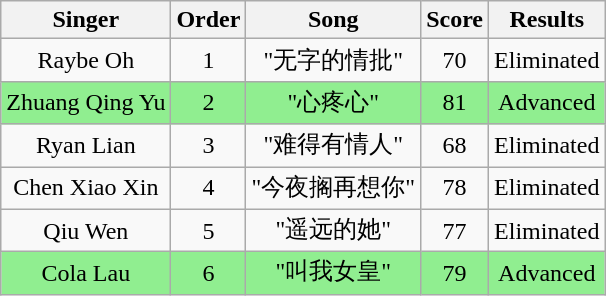<table class="wikitable plainrowheaders" style="text-align:center;">
<tr>
<th scope="col">Singer</th>
<th scope="col">Order</th>
<th scope="col">Song</th>
<th scope="col">Score</th>
<th scope="col">Results</th>
</tr>
<tr>
<td>Raybe Oh</td>
<td>1</td>
<td>"无字的情批"</td>
<td>70</td>
<td>Eliminated</td>
</tr>
<tr style="background:lightgreen;">
<td>Zhuang Qing Yu</td>
<td>2</td>
<td>"心疼心"</td>
<td>81</td>
<td>Advanced</td>
</tr>
<tr>
<td>Ryan Lian</td>
<td>3</td>
<td>"难得有情人"</td>
<td>68</td>
<td>Eliminated</td>
</tr>
<tr>
<td>Chen Xiao Xin</td>
<td>4</td>
<td>"今夜搁再想你"</td>
<td>78</td>
<td>Eliminated</td>
</tr>
<tr>
<td>Qiu Wen</td>
<td>5</td>
<td>"遥远的她"</td>
<td>77</td>
<td>Eliminated</td>
</tr>
<tr style="background:lightgreen;">
<td>Cola Lau</td>
<td>6</td>
<td>"叫我女皇"</td>
<td>79</td>
<td>Advanced</td>
</tr>
</table>
